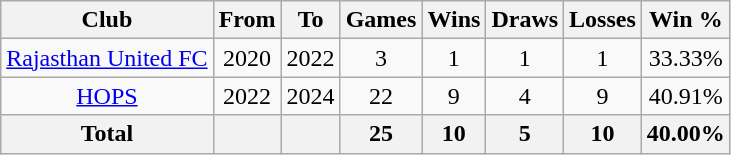<table class="wikitable" style="text-align:center;">
<tr>
<th>Club</th>
<th>From</th>
<th>To</th>
<th>Games</th>
<th>Wins</th>
<th>Draws</th>
<th>Losses</th>
<th>Win %</th>
</tr>
<tr>
<td><a href='#'>Rajasthan United FC</a></td>
<td>2020</td>
<td>2022</td>
<td>3</td>
<td>1</td>
<td>1</td>
<td>1</td>
<td>33.33%</td>
</tr>
<tr>
<td><a href='#'>HOPS</a></td>
<td>2022</td>
<td>2024</td>
<td>22</td>
<td>9</td>
<td>4</td>
<td>9</td>
<td>40.91%</td>
</tr>
<tr>
<th>Total</th>
<th></th>
<th></th>
<th>25</th>
<th>10</th>
<th>5</th>
<th>10</th>
<th>40.00%</th>
</tr>
</table>
